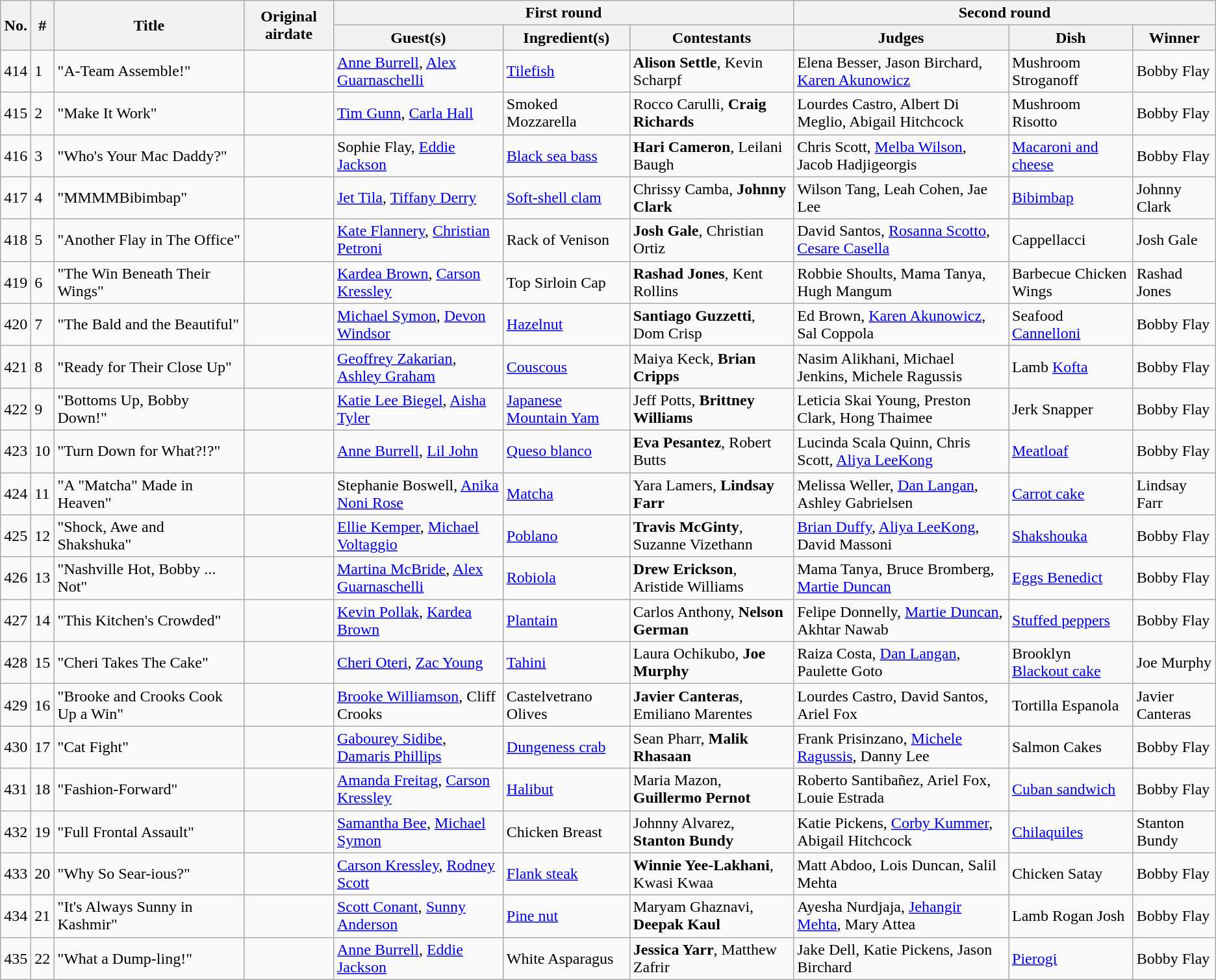<table class="wikitable">
<tr>
<th rowspan="2">No.</th>
<th rowspan="2">#</th>
<th rowspan="2">Title</th>
<th rowspan="2">Original airdate</th>
<th colspan="3">First round</th>
<th colspan="3">Second round</th>
</tr>
<tr>
<th>Guest(s)</th>
<th>Ingredient(s)</th>
<th>Contestants</th>
<th>Judges</th>
<th>Dish</th>
<th>Winner</th>
</tr>
<tr>
<td>414</td>
<td>1</td>
<td>"A-Team Assemble!"</td>
<td></td>
<td><a href='#'>Anne Burrell</a>, <a href='#'>Alex Guarnaschelli</a></td>
<td><a href='#'>Tilefish</a></td>
<td><strong>Alison Settle</strong>, Kevin Scharpf</td>
<td>Elena Besser, Jason Birchard, <a href='#'>Karen Akunowicz</a></td>
<td>Mushroom Stroganoff</td>
<td>Bobby Flay</td>
</tr>
<tr>
<td>415</td>
<td>2</td>
<td>"Make It Work"</td>
<td></td>
<td><a href='#'>Tim Gunn</a>, <a href='#'>Carla Hall</a></td>
<td>Smoked Mozzarella</td>
<td>Rocco Carulli, <strong>Craig Richards</strong></td>
<td>Lourdes Castro, Albert Di Meglio, Abigail Hitchcock</td>
<td>Mushroom Risotto</td>
<td>Bobby Flay</td>
</tr>
<tr>
<td>416</td>
<td>3</td>
<td>"Who's Your Mac Daddy?"</td>
<td></td>
<td>Sophie Flay, <a href='#'>Eddie Jackson</a></td>
<td><a href='#'>Black sea bass</a></td>
<td><strong>Hari Cameron</strong>, Leilani Baugh</td>
<td>Chris Scott, <a href='#'>Melba Wilson</a>, Jacob Hadjigeorgis</td>
<td><a href='#'>Macaroni and cheese</a></td>
<td>Bobby Flay</td>
</tr>
<tr>
<td>417</td>
<td>4</td>
<td>"MMMMBibimbap"</td>
<td></td>
<td><a href='#'>Jet Tila</a>, <a href='#'>Tiffany Derry</a></td>
<td><a href='#'>Soft-shell clam</a></td>
<td>Chrissy Camba, <strong>Johnny Clark</strong></td>
<td>Wilson Tang, Leah Cohen, Jae Lee</td>
<td><a href='#'>Bibimbap</a></td>
<td>Johnny Clark</td>
</tr>
<tr>
<td>418</td>
<td>5</td>
<td>"Another Flay in The Office"</td>
<td></td>
<td><a href='#'>Kate Flannery</a>, <a href='#'>Christian Petroni</a></td>
<td>Rack of Venison</td>
<td><strong>Josh Gale</strong>, Christian Ortiz</td>
<td>David Santos, <a href='#'>Rosanna Scotto</a>, <a href='#'>Cesare Casella</a></td>
<td>Cappellacci</td>
<td>Josh Gale</td>
</tr>
<tr>
<td>419</td>
<td>6</td>
<td>"The Win Beneath Their Wings"</td>
<td></td>
<td><a href='#'>Kardea Brown</a>, <a href='#'>Carson Kressley</a></td>
<td>Top Sirloin Cap</td>
<td><strong>Rashad Jones</strong>, Kent Rollins</td>
<td>Robbie Shoults, Mama Tanya, Hugh Mangum</td>
<td>Barbecue Chicken Wings</td>
<td>Rashad Jones</td>
</tr>
<tr>
<td>420</td>
<td>7</td>
<td>"The Bald and the Beautiful"</td>
<td></td>
<td><a href='#'>Michael Symon</a>, <a href='#'>Devon Windsor</a></td>
<td><a href='#'>Hazelnut</a></td>
<td><strong>Santiago Guzzetti</strong>, Dom Crisp</td>
<td>Ed Brown, <a href='#'>Karen Akunowicz</a>, Sal Coppola</td>
<td>Seafood <a href='#'>Cannelloni</a></td>
<td>Bobby Flay</td>
</tr>
<tr>
<td>421</td>
<td>8</td>
<td>"Ready for Their Close Up"</td>
<td></td>
<td><a href='#'>Geoffrey Zakarian</a>, <a href='#'>Ashley Graham</a></td>
<td><a href='#'>Couscous</a></td>
<td>Maiya Keck, <strong>Brian Cripps</strong></td>
<td>Nasim Alikhani, Michael Jenkins, Michele Ragussis</td>
<td>Lamb <a href='#'>Kofta</a></td>
<td>Bobby Flay</td>
</tr>
<tr>
<td>422</td>
<td>9</td>
<td>"Bottoms Up, Bobby Down!"</td>
<td></td>
<td><a href='#'>Katie Lee Biegel</a>, <a href='#'>Aisha Tyler</a></td>
<td><a href='#'>Japanese Mountain Yam</a></td>
<td>Jeff Potts, <strong>Brittney Williams</strong></td>
<td>Leticia Skai Young, Preston Clark, Hong Thaimee</td>
<td>Jerk Snapper</td>
<td>Bobby Flay</td>
</tr>
<tr>
<td>423</td>
<td>10</td>
<td>"Turn Down for What?!?"</td>
<td></td>
<td><a href='#'>Anne Burrell</a>, <a href='#'>Lil John</a></td>
<td><a href='#'>Queso blanco</a></td>
<td><strong>Eva Pesantez</strong>, Robert Butts</td>
<td>Lucinda Scala Quinn, Chris Scott, <a href='#'>Aliya LeeKong</a></td>
<td><a href='#'>Meatloaf</a></td>
<td>Bobby Flay</td>
</tr>
<tr>
<td>424</td>
<td>11</td>
<td>"A "Matcha" Made in Heaven"</td>
<td></td>
<td>Stephanie Boswell, <a href='#'>Anika Noni Rose</a></td>
<td><a href='#'>Matcha</a></td>
<td>Yara Lamers, <strong>Lindsay Farr</strong></td>
<td>Melissa Weller, <a href='#'>Dan Langan</a>, Ashley Gabrielsen</td>
<td><a href='#'>Carrot cake</a></td>
<td>Lindsay Farr</td>
</tr>
<tr>
<td>425</td>
<td>12</td>
<td>"Shock, Awe and Shakshuka"</td>
<td></td>
<td><a href='#'>Ellie Kemper</a>, <a href='#'>Michael Voltaggio</a></td>
<td><a href='#'>Poblano</a></td>
<td><strong>Travis McGinty</strong>, Suzanne Vizethann</td>
<td><a href='#'>Brian Duffy</a>, <a href='#'>Aliya LeeKong</a>, David Massoni</td>
<td><a href='#'>Shakshouka</a></td>
<td>Bobby Flay</td>
</tr>
<tr>
<td>426</td>
<td>13</td>
<td>"Nashville Hot, Bobby ... Not"</td>
<td></td>
<td><a href='#'>Martina McBride</a>, <a href='#'>Alex Guarnaschelli</a></td>
<td><a href='#'>Robiola</a></td>
<td><strong>Drew Erickson</strong>, Aristide Williams</td>
<td>Mama Tanya, Bruce Bromberg, <a href='#'>Martie Duncan</a></td>
<td><a href='#'>Eggs Benedict</a></td>
<td>Bobby Flay</td>
</tr>
<tr>
<td>427</td>
<td>14</td>
<td>"This Kitchen's Crowded"</td>
<td></td>
<td><a href='#'>Kevin Pollak</a>, <a href='#'>Kardea Brown</a></td>
<td><a href='#'>Plantain</a></td>
<td>Carlos Anthony, <strong>Nelson German</strong></td>
<td>Felipe Donnelly, <a href='#'>Martie Duncan</a>, Akhtar Nawab</td>
<td><a href='#'>Stuffed peppers</a></td>
<td>Bobby Flay</td>
</tr>
<tr>
<td>428</td>
<td>15</td>
<td>"Cheri Takes The Cake"</td>
<td></td>
<td><a href='#'>Cheri Oteri</a>, <a href='#'>Zac Young</a></td>
<td><a href='#'>Tahini</a></td>
<td>Laura Ochikubo, <strong>Joe Murphy</strong></td>
<td>Raiza Costa, <a href='#'>Dan Langan</a>, Paulette Goto</td>
<td>Brooklyn <a href='#'>Blackout cake</a></td>
<td>Joe Murphy</td>
</tr>
<tr>
<td>429</td>
<td>16</td>
<td>"Brooke and Crooks Cook Up a Win"</td>
<td></td>
<td><a href='#'>Brooke Williamson</a>, Cliff Crooks</td>
<td>Castelvetrano Olives</td>
<td><strong>Javier Canteras</strong>, Emiliano Marentes</td>
<td>Lourdes Castro, David Santos, Ariel Fox</td>
<td>Tortilla Espanola</td>
<td>Javier Canteras</td>
</tr>
<tr>
<td>430</td>
<td>17</td>
<td>"Cat Fight"</td>
<td></td>
<td><a href='#'>Gabourey Sidibe</a>, <a href='#'>Damaris Phillips</a></td>
<td><a href='#'>Dungeness crab</a></td>
<td>Sean Pharr, <strong>Malik Rhasaan</strong></td>
<td>Frank Prisinzano, <a href='#'>Michele Ragussis</a>, Danny Lee</td>
<td>Salmon Cakes</td>
<td>Bobby Flay</td>
</tr>
<tr>
<td>431</td>
<td>18</td>
<td>"Fashion-Forward"</td>
<td></td>
<td><a href='#'>Amanda Freitag</a>, <a href='#'>Carson Kressley</a></td>
<td><a href='#'>Halibut</a></td>
<td>Maria Mazon, <strong>Guillermo Pernot</strong></td>
<td>Roberto Santibañez, Ariel Fox, Louie Estrada</td>
<td><a href='#'>Cuban sandwich</a></td>
<td>Bobby Flay</td>
</tr>
<tr>
<td>432</td>
<td>19</td>
<td>"Full Frontal Assault"</td>
<td></td>
<td><a href='#'>Samantha Bee</a>, <a href='#'>Michael Symon</a></td>
<td>Chicken Breast</td>
<td>Johnny Alvarez, <strong>Stanton Bundy</strong></td>
<td>Katie Pickens, <a href='#'>Corby Kummer</a>, Abigail Hitchcock</td>
<td><a href='#'>Chilaquiles</a></td>
<td>Stanton Bundy</td>
</tr>
<tr>
<td>433</td>
<td>20</td>
<td>"Why So Sear-ious?"</td>
<td></td>
<td><a href='#'>Carson Kressley</a>, <a href='#'>Rodney Scott</a></td>
<td><a href='#'>Flank steak</a></td>
<td><strong>Winnie Yee-Lakhani</strong>, Kwasi Kwaa</td>
<td>Matt Abdoo, Lois Duncan, Salil Mehta</td>
<td>Chicken Satay</td>
<td>Bobby Flay</td>
</tr>
<tr>
<td>434</td>
<td>21</td>
<td>"It's Always Sunny in Kashmir"</td>
<td></td>
<td><a href='#'>Scott Conant</a>, <a href='#'>Sunny Anderson</a></td>
<td><a href='#'>Pine nut</a></td>
<td>Maryam Ghaznavi, <strong>Deepak Kaul</strong></td>
<td>Ayesha Nurdjaja, <a href='#'>Jehangir Mehta</a>, Mary Attea</td>
<td>Lamb Rogan Josh</td>
<td>Bobby Flay</td>
</tr>
<tr>
<td>435</td>
<td>22</td>
<td>"What a Dump-ling!"</td>
<td></td>
<td><a href='#'>Anne Burrell</a>, <a href='#'>Eddie Jackson</a></td>
<td>White Asparagus</td>
<td><strong>Jessica Yarr</strong>, Matthew Zafrir</td>
<td>Jake Dell, Katie Pickens, Jason Birchard</td>
<td><a href='#'>Pierogi</a></td>
<td>Bobby Flay</td>
</tr>
</table>
